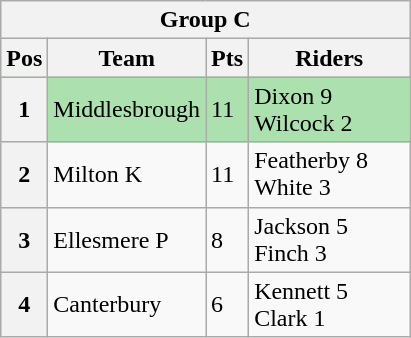<table class="wikitable">
<tr>
<th colspan="4">Group C</th>
</tr>
<tr>
<th width=20>Pos</th>
<th width=80>Team</th>
<th width=20>Pts</th>
<th width=100>Riders</th>
</tr>
<tr style="background:#ACE1AF;">
<th>1</th>
<td>Middlesbrough</td>
<td>11</td>
<td>Dixon 9<br>Wilcock 2</td>
</tr>
<tr>
<th>2</th>
<td>Milton K</td>
<td>11</td>
<td>Featherby 8<br>White 3</td>
</tr>
<tr>
<th>3</th>
<td>Ellesmere P</td>
<td>8</td>
<td>Jackson 5<br>Finch 3</td>
</tr>
<tr>
<th>4</th>
<td>Canterbury</td>
<td>6</td>
<td>Kennett 5<br>Clark 1</td>
</tr>
</table>
